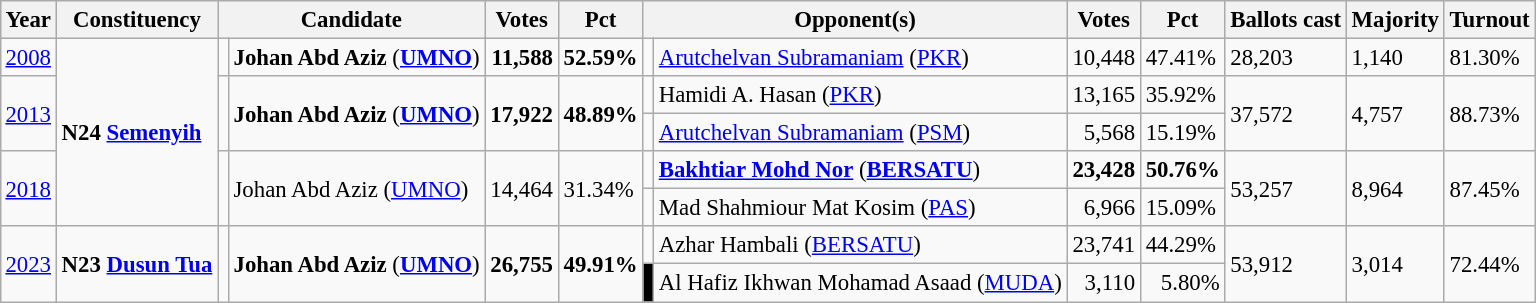<table class="wikitable" style="margin:0.5em ; font-size:95%">
<tr>
<th>Year</th>
<th>Constituency</th>
<th colspan="2">Candidate</th>
<th>Votes</th>
<th>Pct</th>
<th colspan="2">Opponent(s)</th>
<th>Votes</th>
<th>Pct</th>
<th>Ballots cast</th>
<th>Majority</th>
<th>Turnout</th>
</tr>
<tr>
<td><a href='#'>2008</a></td>
<td rowspan=5><strong>N24 <a href='#'>Semenyih</a></strong></td>
<td></td>
<td><strong>Johan Abd Aziz</strong> (<a href='#'><strong>UMNO</strong></a>)</td>
<td align="right"><strong>11,588</strong></td>
<td><strong>52.59%</strong></td>
<td></td>
<td><a href='#'>Arutchelvan Subramaniam</a> (<a href='#'>PKR</a>)</td>
<td align="right">10,448</td>
<td>47.41%</td>
<td>28,203</td>
<td>1,140</td>
<td>81.30%</td>
</tr>
<tr>
<td rowspan="2"><a href='#'>2013</a></td>
<td rowspan="2" ></td>
<td rowspan="2"><strong>Johan Abd Aziz</strong> (<a href='#'><strong>UMNO</strong></a>)</td>
<td rowspan="2" align="right"><strong>17,922</strong></td>
<td rowspan="2"><strong>48.89%</strong></td>
<td></td>
<td>Hamidi A. Hasan (<a href='#'>PKR</a>)</td>
<td align="right">13,165</td>
<td>35.92%</td>
<td rowspan="2">37,572</td>
<td rowspan="2">4,757</td>
<td rowspan="2">88.73%</td>
</tr>
<tr>
<td bgcolor=></td>
<td><a href='#'>Arutchelvan Subramaniam</a> (<a href='#'>PSM</a>)</td>
<td align="right">5,568</td>
<td>15.19%</td>
</tr>
<tr>
<td rowspan="2"><a href='#'>2018</a></td>
<td rowspan="2" ></td>
<td rowspan="2">Johan Abd Aziz (<a href='#'>UMNO</a>)</td>
<td rowspan="2" align="right">14,464</td>
<td rowspan="2">31.34%</td>
<td></td>
<td><strong><a href='#'>Bakhtiar Mohd Nor</a></strong> (<a href='#'><strong>BERSATU</strong></a>)</td>
<td align="right"><strong>23,428</strong></td>
<td><strong>50.76%</strong></td>
<td rowspan="2">53,257</td>
<td rowspan="2">8,964</td>
<td rowspan="2">87.45%</td>
</tr>
<tr>
<td></td>
<td>Mad Shahmiour Mat Kosim (<a href='#'>PAS</a>)</td>
<td align="right">6,966</td>
<td>15.09%</td>
</tr>
<tr>
<td rowspan="2"><a href='#'>2023</a></td>
<td rowspan="2"><strong>N23 <a href='#'>Dusun Tua</a></strong></td>
<td rowspan="2" ></td>
<td rowspan="2"><strong>Johan Abd Aziz</strong> (<a href='#'><strong>UMNO</strong></a>)</td>
<td rowspan="2" align="right"><strong>26,755</strong></td>
<td rowspan="2"><strong>49.91%</strong></td>
<td bgcolor=></td>
<td>Azhar Hambali (<a href='#'>BERSATU</a>)</td>
<td align="right">23,741</td>
<td>44.29%</td>
<td rowspan="2">53,912</td>
<td rowspan="2">3,014</td>
<td rowspan="2">72.44%</td>
</tr>
<tr>
<td bgcolor="black"></td>
<td>Al Hafiz Ikhwan Mohamad Asaad (<a href='#'>MUDA</a>)</td>
<td align="right">3,110</td>
<td align=right>5.80%</td>
</tr>
</table>
